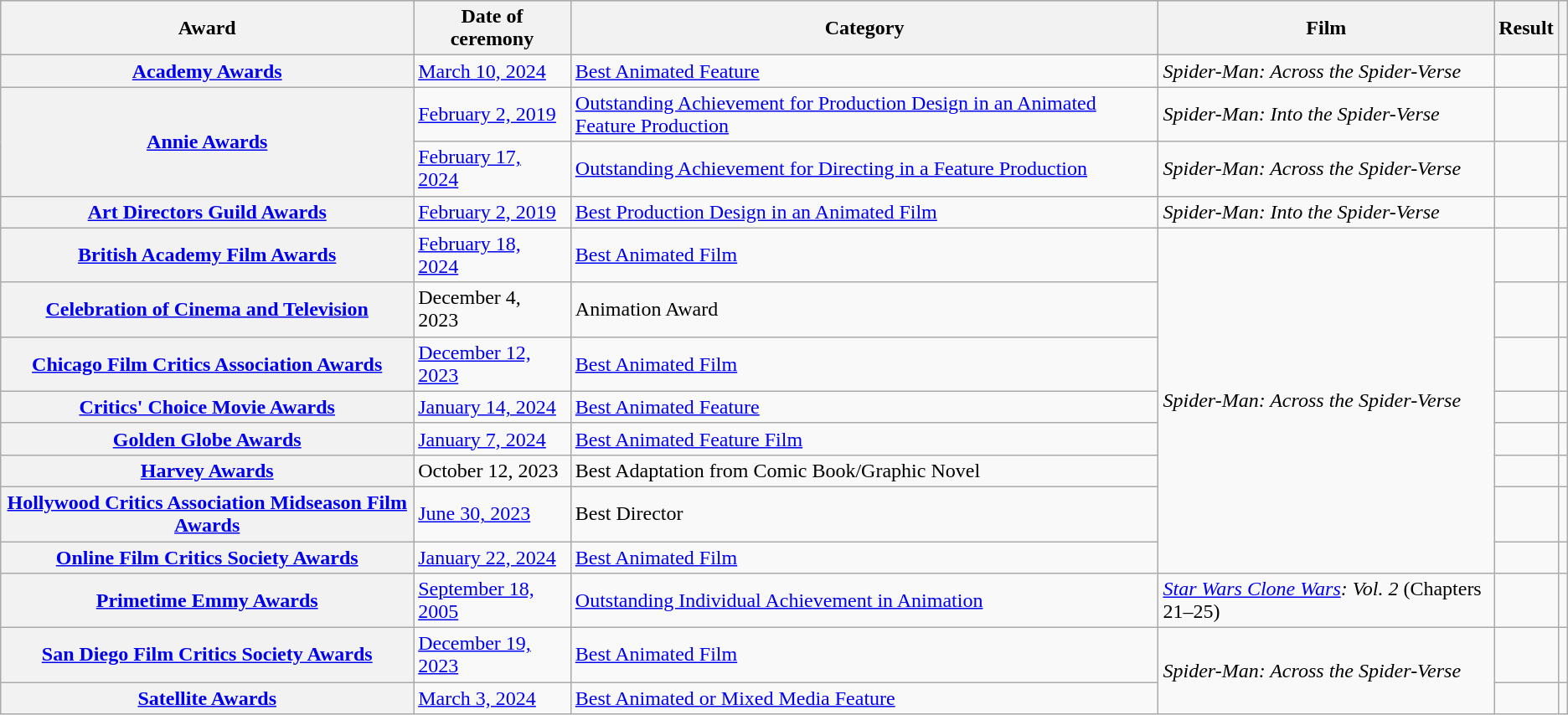<table class="wikitable plainrowheaders sortable">
<tr style="background:#ccc; text-align:center;">
<th scope="col">Award</th>
<th scope="col">Date of ceremony</th>
<th scope="col">Category</th>
<th scope="col">Film</th>
<th scope="col">Result</th>
<th scope="col" class="unsortable"></th>
</tr>
<tr>
<th scope="row"><a href='#'>Academy Awards</a></th>
<td><a href='#'>March 10, 2024</a></td>
<td><a href='#'>Best Animated Feature</a></td>
<td><em>Spider-Man: Across the Spider-Verse</em></td>
<td></td>
<td style="text-align:center;"></td>
</tr>
<tr>
<th scope="row" rowspan="2"><a href='#'>Annie Awards</a></th>
<td><a href='#'>February 2, 2019</a></td>
<td><a href='#'>Outstanding Achievement for Production Design in an Animated Feature Production</a></td>
<td><em>Spider-Man: Into the Spider-Verse</em></td>
<td></td>
<td style="text-align:center;"></td>
</tr>
<tr>
<td><a href='#'>February 17, 2024</a></td>
<td><a href='#'>Outstanding Achievement for Directing in a Feature Production</a></td>
<td><em>Spider-Man: Across the Spider-Verse</em></td>
<td></td>
<td style="text-align:center;"></td>
</tr>
<tr>
<th scope="row"><a href='#'>Art Directors Guild Awards</a></th>
<td><a href='#'>February 2, 2019</a></td>
<td><a href='#'>Best Production Design in an Animated Film</a></td>
<td><em>Spider-Man: Into the Spider-Verse</em></td>
<td></td>
<td style="text-align:center;"></td>
</tr>
<tr>
<th scope="row"><a href='#'>British Academy Film Awards</a></th>
<td><a href='#'>February 18, 2024</a></td>
<td><a href='#'>Best Animated Film</a></td>
<td rowspan="8"><em>Spider-Man: Across the Spider-Verse</em></td>
<td></td>
<td style="text-align:center;"></td>
</tr>
<tr>
<th scope="row"><a href='#'>Celebration of Cinema and Television</a></th>
<td>December 4, 2023</td>
<td>Animation Award</td>
<td></td>
<td style="text-align:center;"></td>
</tr>
<tr>
<th scope="row"><a href='#'>Chicago Film Critics Association Awards</a></th>
<td><a href='#'>December 12, 2023</a></td>
<td><a href='#'>Best Animated Film</a></td>
<td></td>
<td style="text-align:center;"></td>
</tr>
<tr>
<th scope="row"><a href='#'>Critics' Choice Movie Awards</a></th>
<td><a href='#'>January 14, 2024</a></td>
<td><a href='#'>Best Animated Feature</a></td>
<td></td>
<td style="text-align:center;"></td>
</tr>
<tr>
<th scope="row"><a href='#'>Golden Globe Awards</a></th>
<td><a href='#'>January 7, 2024</a></td>
<td><a href='#'>Best Animated Feature Film</a></td>
<td></td>
<td style="text-align:center;"></td>
</tr>
<tr>
<th scope="row"><a href='#'>Harvey Awards</a></th>
<td>October 12, 2023</td>
<td>Best Adaptation from Comic Book/Graphic Novel</td>
<td></td>
<td style="text-align:center;"></td>
</tr>
<tr>
<th scope="row"><a href='#'>Hollywood Critics Association Midseason Film Awards</a></th>
<td><a href='#'>June 30, 2023</a></td>
<td>Best Director</td>
<td></td>
<td style="text-align:center;"></td>
</tr>
<tr>
<th scope="row"><a href='#'>Online Film Critics Society Awards</a></th>
<td><a href='#'>January 22, 2024</a></td>
<td><a href='#'>Best Animated Film</a></td>
<td></td>
<td style="text-align:center;"></td>
</tr>
<tr>
<th scope="row"><a href='#'>Primetime Emmy Awards</a></th>
<td><a href='#'>September 18, 2005</a></td>
<td><a href='#'>Outstanding Individual Achievement in Animation</a></td>
<td><em><a href='#'>Star Wars Clone Wars</a>: Vol. 2</em> (Chapters 21–25)</td>
<td></td>
<td style="text-align:center;"></td>
</tr>
<tr>
<th scope="row"><a href='#'>San Diego Film Critics Society Awards</a></th>
<td><a href='#'>December 19, 2023</a></td>
<td><a href='#'>Best Animated Film</a></td>
<td rowspan="2"><em>Spider-Man: Across the Spider-Verse</em></td>
<td></td>
<td style="text-align:center;"></td>
</tr>
<tr>
<th scope="row"><a href='#'>Satellite Awards</a></th>
<td><a href='#'>March 3, 2024</a></td>
<td><a href='#'>Best Animated or Mixed Media Feature</a></td>
<td></td>
<td style="text-align:center;"></td>
</tr>
</table>
